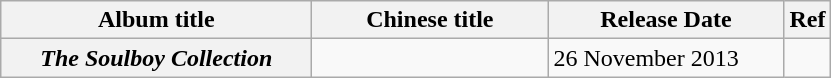<table class="wikitable">
<tr>
<th align="left" width="200px">Album title</th>
<th align="left" width="150px">Chinese title</th>
<th align="left" width="150px">Release Date</th>
<th>Ref</th>
</tr>
<tr>
<th><em>The Soulboy Collection</em></th>
<td></td>
<td>26 November 2013</td>
<td></td>
</tr>
</table>
